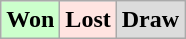<table class="wikitable">
<tr>
<td bgcolor="#ccffcc"><strong>Won</strong></td>
<td bgcolor="FFE4E1"><strong>Lost</strong></td>
<td bgcolor="DCDCDC"><strong>Draw</strong></td>
</tr>
</table>
